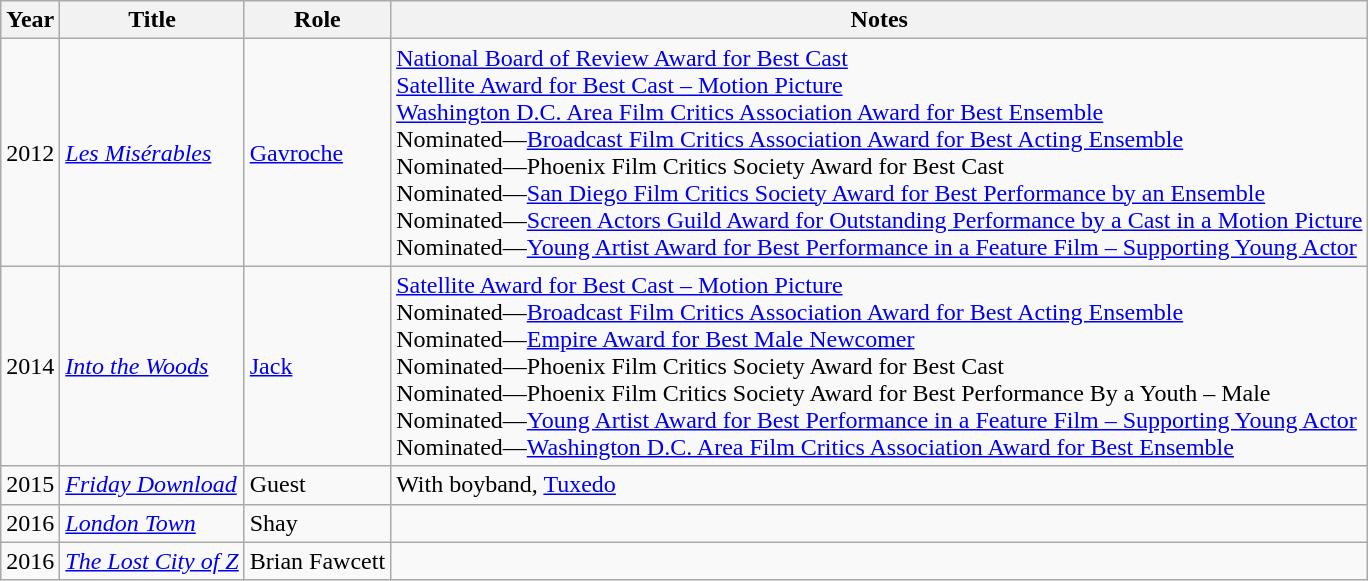<table class="wikitable">
<tr>
<th scope="col">Year</th>
<th scope="col">Title</th>
<th scope="col">Role</th>
<th scope="col" class="unsortable">Notes</th>
</tr>
<tr>
<td>2012</td>
<td><em><a href='#'>Les Misérables</a></em></td>
<td><a href='#'>Gavroche</a></td>
<td><a href='#'>National Board of Review Award for Best Cast</a><br><a href='#'>Satellite Award for Best Cast – Motion Picture</a><br><a href='#'>Washington D.C. Area Film Critics Association Award for Best Ensemble</a><br>Nominated—<a href='#'>Broadcast Film Critics Association Award for Best Acting Ensemble</a><br>Nominated—Phoenix Film Critics Society Award for Best Cast<br>Nominated—<a href='#'>San Diego Film Critics Society Award for Best Performance by an Ensemble</a><br> Nominated—<a href='#'>Screen Actors Guild Award for Outstanding Performance by a Cast in a Motion Picture</a><br>Nominated—<a href='#'>Young Artist Award for Best Performance in a Feature Film – Supporting Young Actor</a></td>
</tr>
<tr>
<td>2014</td>
<td><em><a href='#'>Into the Woods</a></em></td>
<td><a href='#'>Jack</a></td>
<td><a href='#'>Satellite Award for Best Cast – Motion Picture</a><br>Nominated—<a href='#'>Broadcast Film Critics Association Award for Best Acting Ensemble</a><br>Nominated—<a href='#'>Empire Award for Best Male Newcomer</a><br>Nominated—Phoenix Film Critics Society Award for Best Cast<br>Nominated—Phoenix Film Critics Society Award for Best Performance By a Youth – Male<br>Nominated—<a href='#'>Young Artist Award for Best Performance in a Feature Film – Supporting Young Actor</a><br>Nominated—<a href='#'>Washington D.C. Area Film Critics Association Award for Best Ensemble</a></td>
</tr>
<tr>
<td>2015</td>
<td><em><a href='#'>Friday Download</a></em></td>
<td>Guest</td>
<td>With boyband, <a href='#'>Tuxedo</a></td>
</tr>
<tr>
<td>2016</td>
<td><em><a href='#'>London Town</a></em></td>
<td>Shay</td>
<td></td>
</tr>
<tr>
<td>2016</td>
<td><em><a href='#'>The Lost City of Z</a></em></td>
<td>Brian Fawcett</td>
<td></td>
</tr>
</table>
